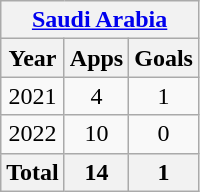<table class="wikitable" style="text-align:center">
<tr>
<th colspan=3><a href='#'>Saudi Arabia</a></th>
</tr>
<tr>
<th>Year</th>
<th>Apps</th>
<th>Goals</th>
</tr>
<tr>
<td>2021</td>
<td>4</td>
<td>1</td>
</tr>
<tr>
<td>2022</td>
<td>10</td>
<td>0</td>
</tr>
<tr>
<th>Total</th>
<th>14</th>
<th>1</th>
</tr>
</table>
